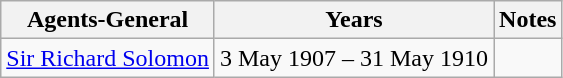<table class="wikitable">
<tr>
<th>Agents-General</th>
<th>Years</th>
<th>Notes</th>
</tr>
<tr>
<td><a href='#'>Sir Richard Solomon</a></td>
<td>3 May 1907 – 31 May 1910</td>
<td></td>
</tr>
</table>
